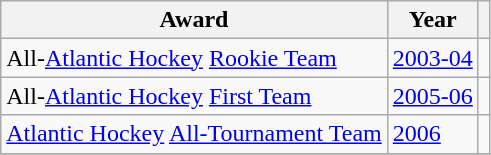<table class="wikitable">
<tr>
<th>Award</th>
<th>Year</th>
<th></th>
</tr>
<tr>
<td>All-<a href='#'>Atlantic Hockey</a> <a href='#'>Rookie Team</a></td>
<td><a href='#'>2003-04</a></td>
<td></td>
</tr>
<tr>
<td>All-<a href='#'>Atlantic Hockey</a> <a href='#'>First Team</a></td>
<td><a href='#'>2005-06</a></td>
<td></td>
</tr>
<tr>
<td><a href='#'>Atlantic Hockey</a> <a href='#'>All-Tournament Team</a></td>
<td><a href='#'>2006</a></td>
<td></td>
</tr>
<tr>
</tr>
</table>
